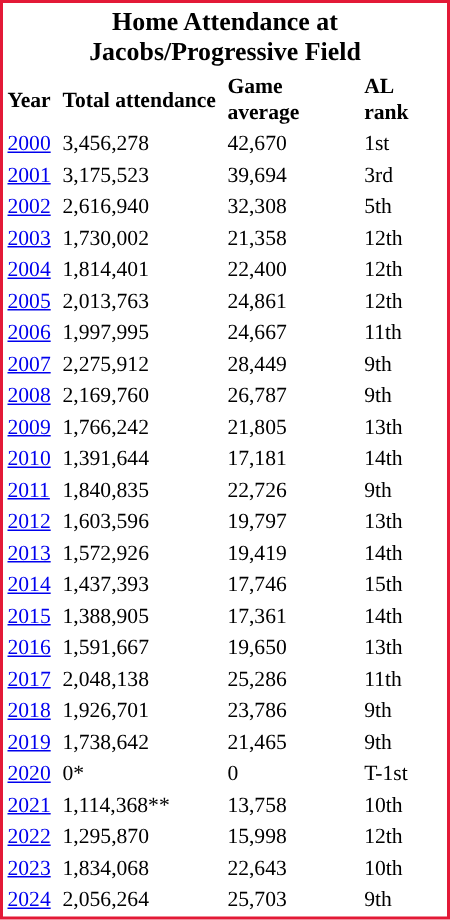<table cellpadding="1" style="width:300px; font-size:90%; border:2px solid #E31937;">
<tr style="text-align:center; font-size:larger;">
<td colspan=5><strong>Home Attendance at Jacobs/Progressive Field</strong></td>
</tr>
<tr style=>
<td><strong>Year</strong></td>
<td><strong>Total attendance</strong></td>
<td><strong>Game average</strong></td>
<td><strong>AL rank</strong></td>
</tr>
<tr>
<td><a href='#'>2000</a></td>
<td>3,456,278</td>
<td>42,670</td>
<td>1st</td>
</tr>
<tr>
<td><a href='#'>2001</a></td>
<td>3,175,523</td>
<td>39,694</td>
<td>3rd</td>
</tr>
<tr>
<td><a href='#'>2002</a></td>
<td>2,616,940</td>
<td>32,308</td>
<td>5th</td>
</tr>
<tr>
<td><a href='#'>2003</a></td>
<td>1,730,002</td>
<td>21,358</td>
<td>12th</td>
</tr>
<tr>
<td><a href='#'>2004</a></td>
<td>1,814,401</td>
<td>22,400</td>
<td>12th</td>
</tr>
<tr>
<td><a href='#'>2005</a></td>
<td>2,013,763</td>
<td>24,861</td>
<td>12th</td>
</tr>
<tr>
<td><a href='#'>2006</a></td>
<td>1,997,995</td>
<td>24,667</td>
<td>11th</td>
</tr>
<tr>
<td><a href='#'>2007</a></td>
<td>2,275,912</td>
<td>28,449</td>
<td>9th</td>
</tr>
<tr>
<td><a href='#'>2008</a></td>
<td>2,169,760</td>
<td>26,787</td>
<td>9th</td>
</tr>
<tr>
<td><a href='#'>2009</a></td>
<td>1,766,242</td>
<td>21,805</td>
<td>13th</td>
</tr>
<tr>
<td><a href='#'>2010</a></td>
<td>1,391,644</td>
<td>17,181</td>
<td>14th</td>
</tr>
<tr>
<td><a href='#'>2011</a></td>
<td>1,840,835</td>
<td>22,726</td>
<td>9th</td>
</tr>
<tr>
<td><a href='#'>2012</a></td>
<td>1,603,596</td>
<td>19,797</td>
<td>13th</td>
</tr>
<tr>
<td><a href='#'>2013</a></td>
<td>1,572,926</td>
<td>19,419</td>
<td>14th</td>
</tr>
<tr>
<td><a href='#'>2014</a></td>
<td>1,437,393</td>
<td>17,746</td>
<td>15th</td>
</tr>
<tr>
<td><a href='#'>2015</a></td>
<td>1,388,905</td>
<td>17,361</td>
<td>14th</td>
</tr>
<tr>
<td><a href='#'>2016</a></td>
<td>1,591,667</td>
<td>19,650</td>
<td>13th</td>
</tr>
<tr>
<td><a href='#'>2017</a></td>
<td>2,048,138</td>
<td>25,286</td>
<td>11th</td>
</tr>
<tr>
<td><a href='#'>2018</a></td>
<td>1,926,701</td>
<td>23,786</td>
<td>9th</td>
</tr>
<tr>
<td><a href='#'>2019</a></td>
<td>1,738,642</td>
<td>21,465</td>
<td>9th</td>
</tr>
<tr>
<td><a href='#'>2020</a></td>
<td>0*</td>
<td>0</td>
<td>T-1st</td>
</tr>
<tr>
<td><a href='#'>2021</a></td>
<td>1,114,368**</td>
<td>13,758</td>
<td>10th</td>
</tr>
<tr>
<td><a href='#'>2022</a></td>
<td>1,295,870</td>
<td>15,998</td>
<td>12th</td>
</tr>
<tr>
<td><a href='#'>2023</a></td>
<td>1,834,068</td>
<td>22,643</td>
<td>10th</td>
</tr>
<tr>
<td><a href='#'>2024</a></td>
<td>2,056,264</td>
<td>25,703</td>
<td>9th</td>
</tr>
</table>
